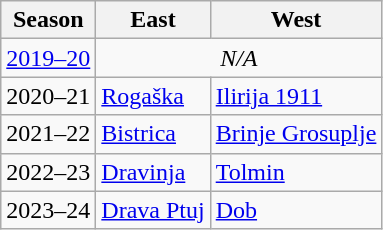<table class="wikitable">
<tr>
<th>Season</th>
<th>East</th>
<th>West</th>
</tr>
<tr>
<td><a href='#'>2019–20</a></td>
<td colspan="2" align="center"><em>N/A</em></td>
</tr>
<tr>
<td>2020–21</td>
<td><a href='#'>Rogaška</a></td>
<td><a href='#'>Ilirija 1911</a></td>
</tr>
<tr>
<td>2021–22</td>
<td><a href='#'>Bistrica</a></td>
<td><a href='#'>Brinje Grosuplje</a></td>
</tr>
<tr>
<td>2022–23</td>
<td><a href='#'>Dravinja</a></td>
<td><a href='#'>Tolmin</a></td>
</tr>
<tr>
<td>2023–24</td>
<td><a href='#'>Drava Ptuj</a></td>
<td><a href='#'>Dob</a></td>
</tr>
</table>
